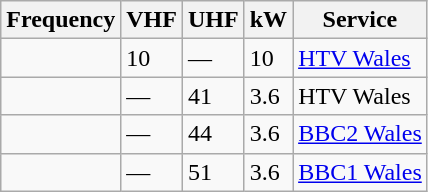<table class="wikitable sortable">
<tr>
<th>Frequency</th>
<th>VHF</th>
<th>UHF</th>
<th>kW</th>
<th>Service</th>
</tr>
<tr>
<td></td>
<td>10</td>
<td>—</td>
<td>10</td>
<td><a href='#'>HTV Wales</a></td>
</tr>
<tr>
<td></td>
<td>—</td>
<td>41</td>
<td>3.6</td>
<td>HTV Wales</td>
</tr>
<tr>
<td></td>
<td>—</td>
<td>44</td>
<td>3.6</td>
<td><a href='#'>BBC2 Wales</a></td>
</tr>
<tr>
<td></td>
<td>—</td>
<td>51</td>
<td>3.6</td>
<td><a href='#'>BBC1 Wales</a></td>
</tr>
</table>
